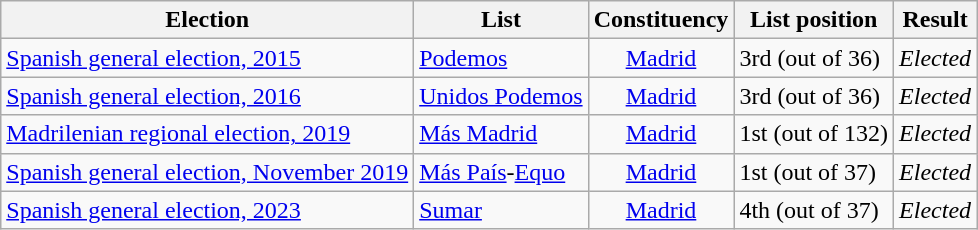<table class="wikitable" style="text-align:left;">
<tr>
<th scope="col">Election</th>
<th scope="col">List</th>
<th scope="col">Constituency</th>
<th scope="col">List position</th>
<th scope="col">Result</th>
</tr>
<tr>
<td><a href='#'>Spanish general election, 2015</a></td>
<td><a href='#'>Podemos</a></td>
<td align=center><a href='#'>Madrid</a></td>
<td>3rd (out of 36)</td>
<td><em>Elected</em></td>
</tr>
<tr>
<td><a href='#'>Spanish general election, 2016</a></td>
<td><a href='#'>Unidos Podemos</a></td>
<td align=center><a href='#'>Madrid</a></td>
<td>3rd (out of 36)</td>
<td><em>Elected</em></td>
</tr>
<tr>
<td><a href='#'>Madrilenian regional election, 2019</a></td>
<td><a href='#'>Más Madrid</a></td>
<td align=center><a href='#'>Madrid</a></td>
<td>1st (out of 132)</td>
<td><em>Elected</em></td>
</tr>
<tr>
<td><a href='#'>Spanish general election, November 2019</a></td>
<td><a href='#'>Más País</a>-<a href='#'>Equo</a></td>
<td align=center><a href='#'>Madrid</a></td>
<td>1st (out of 37)</td>
<td><em>Elected</em></td>
</tr>
<tr>
<td><a href='#'>Spanish general election, 2023</a></td>
<td><a href='#'>Sumar</a></td>
<td align=center><a href='#'>Madrid</a></td>
<td>4th (out of 37)</td>
<td><em>Elected</em></td>
</tr>
</table>
